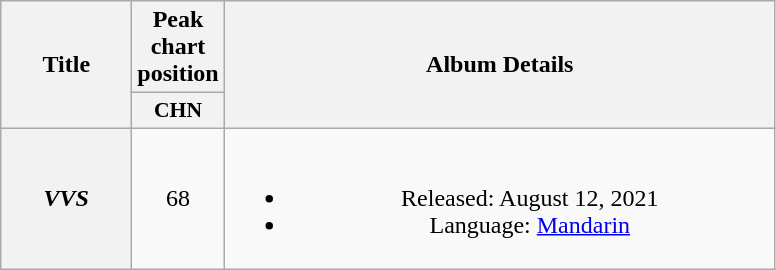<table class="wikitable plainrowheaders" style="text-align:center;">
<tr>
<th rowspan="2" scope="col" style="width:5em;">Title</th>
<th>Peak chart position</th>
<th rowspan="2" scope="col" style="width:360px;">Album Details</th>
</tr>
<tr>
<th scope="col" style="width:3em;font-size:90%;">CHN<br></th>
</tr>
<tr>
<th rowspan="1" scope="row"><em>VVS</em></th>
<td>68</td>
<td><br><ul><li>Released: August 12, 2021</li><li>Language: <a href='#'>Mandarin</a></li></ul></td>
</tr>
</table>
